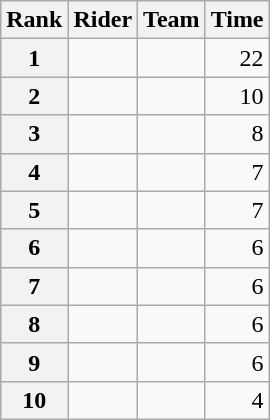<table class="wikitable" margin-bottom:0;">
<tr>
<th scope="col">Rank</th>
<th scope="col">Rider</th>
<th scope="col">Team</th>
<th scope="col">Time</th>
</tr>
<tr>
<th scope="row">1</th>
<td> </td>
<td></td>
<td align="right">22</td>
</tr>
<tr>
<th scope="row">2</th>
<td></td>
<td></td>
<td align="right">10</td>
</tr>
<tr>
<th scope="row">3</th>
<td></td>
<td></td>
<td align="right">8</td>
</tr>
<tr>
<th scope="row">4</th>
<td> </td>
<td></td>
<td align="right">7</td>
</tr>
<tr>
<th scope="row">5</th>
<td> </td>
<td></td>
<td align="right">7</td>
</tr>
<tr>
<th scope="row">6</th>
<td> </td>
<td></td>
<td align="right">6</td>
</tr>
<tr>
<th scope="row">7</th>
<td></td>
<td></td>
<td align="right">6</td>
</tr>
<tr>
<th scope="row">8</th>
<td></td>
<td></td>
<td align="right">6</td>
</tr>
<tr>
<th scope="row">9</th>
<td></td>
<td></td>
<td align="right">6</td>
</tr>
<tr>
<th scope="row">10</th>
<td></td>
<td></td>
<td align="right">4</td>
</tr>
</table>
